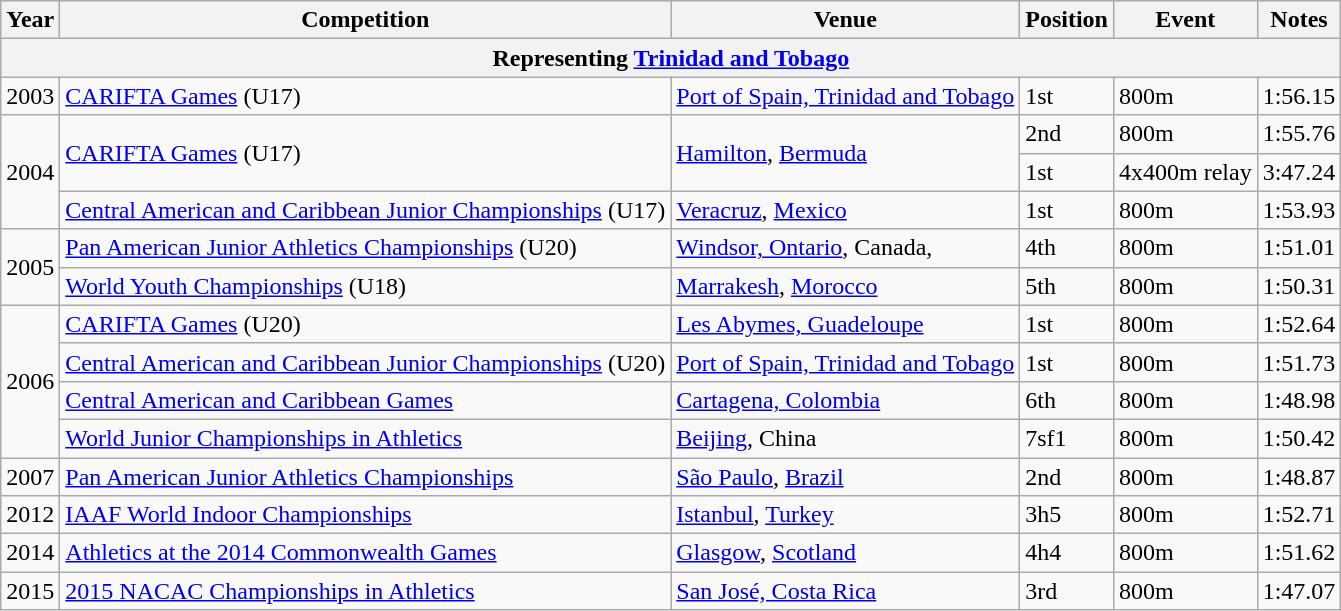<table class="wikitable sortable">
<tr>
<th>Year</th>
<th>Competition</th>
<th>Venue</th>
<th>Position</th>
<th>Event</th>
<th>Notes</th>
</tr>
<tr>
<th colspan="6">Representing  <a href='#'>Trinidad and Tobago</a></th>
</tr>
<tr>
<td>2003</td>
<td><a href='#'>CARIFTA Games</a> (U17)</td>
<td><a href='#'>Port of Spain, Trinidad and Tobago</a></td>
<td>1st</td>
<td>800m</td>
<td>1:56.15</td>
</tr>
<tr>
<td rowspan="3">2004</td>
<td rowspan="2"><a href='#'>CARIFTA Games</a> (U17)</td>
<td rowspan="2"><a href='#'>Hamilton</a>, <a href='#'>Bermuda</a></td>
<td>2nd</td>
<td>800m</td>
<td>1:55.76</td>
</tr>
<tr>
<td>1st</td>
<td>4x400m relay</td>
<td>3:47.24</td>
</tr>
<tr>
<td><a href='#'>Central American and Caribbean Junior Championships</a>  (U17)</td>
<td><a href='#'>Veracruz</a>, <a href='#'>Mexico</a></td>
<td>1st</td>
<td>800m</td>
<td>1:53.93</td>
</tr>
<tr>
<td rowspan="2">2005</td>
<td><a href='#'>Pan American Junior Athletics Championships</a> (U20)</td>
<td><a href='#'>Windsor, Ontario</a>, Canada,</td>
<td>4th</td>
<td>800m</td>
<td>1:51.01</td>
</tr>
<tr>
<td><a href='#'>World Youth Championships</a> (U18)</td>
<td><a href='#'>Marrakesh</a>, <a href='#'>Morocco</a></td>
<td>5th</td>
<td>800m</td>
<td>1:50.31</td>
</tr>
<tr>
<td rowspan="4">2006</td>
<td><a href='#'>CARIFTA Games</a> (U20)</td>
<td><a href='#'>Les Abymes, Guadeloupe</a></td>
<td>1st</td>
<td>800m</td>
<td>1:52.64</td>
</tr>
<tr>
<td><a href='#'>Central American and Caribbean Junior Championships</a> (U20)</td>
<td><a href='#'>Port of Spain, Trinidad and Tobago</a></td>
<td>1st</td>
<td>800m</td>
<td>1:51.73</td>
</tr>
<tr>
<td><a href='#'>Central American and Caribbean Games</a></td>
<td><a href='#'>Cartagena, Colombia</a></td>
<td>6th</td>
<td>800m</td>
<td>1:48.98</td>
</tr>
<tr>
<td><a href='#'>World Junior Championships in Athletics</a></td>
<td><a href='#'>Beijing</a>, China</td>
<td>7sf1</td>
<td>800m</td>
<td>1:50.42</td>
</tr>
<tr>
<td>2007</td>
<td><a href='#'>Pan American Junior Athletics Championships</a></td>
<td><a href='#'>São Paulo</a>, <a href='#'>Brazil</a></td>
<td>2nd</td>
<td>800m</td>
<td>1:48.87</td>
</tr>
<tr>
<td>2012</td>
<td><a href='#'>IAAF World Indoor Championships</a></td>
<td><a href='#'>Istanbul</a>, <a href='#'>Turkey</a></td>
<td>3h5</td>
<td>800m</td>
<td>1:52.71</td>
</tr>
<tr>
<td>2014</td>
<td><a href='#'>Athletics at the 2014 Commonwealth Games</a></td>
<td><a href='#'>Glasgow</a>, <a href='#'>Scotland</a></td>
<td>4h4</td>
<td>800m</td>
<td>1:51.62</td>
</tr>
<tr>
<td>2015</td>
<td><a href='#'>2015 NACAC Championships in Athletics</a></td>
<td><a href='#'>San José, Costa Rica</a></td>
<td>3rd</td>
<td>800m</td>
<td>1:47.07</td>
</tr>
</table>
